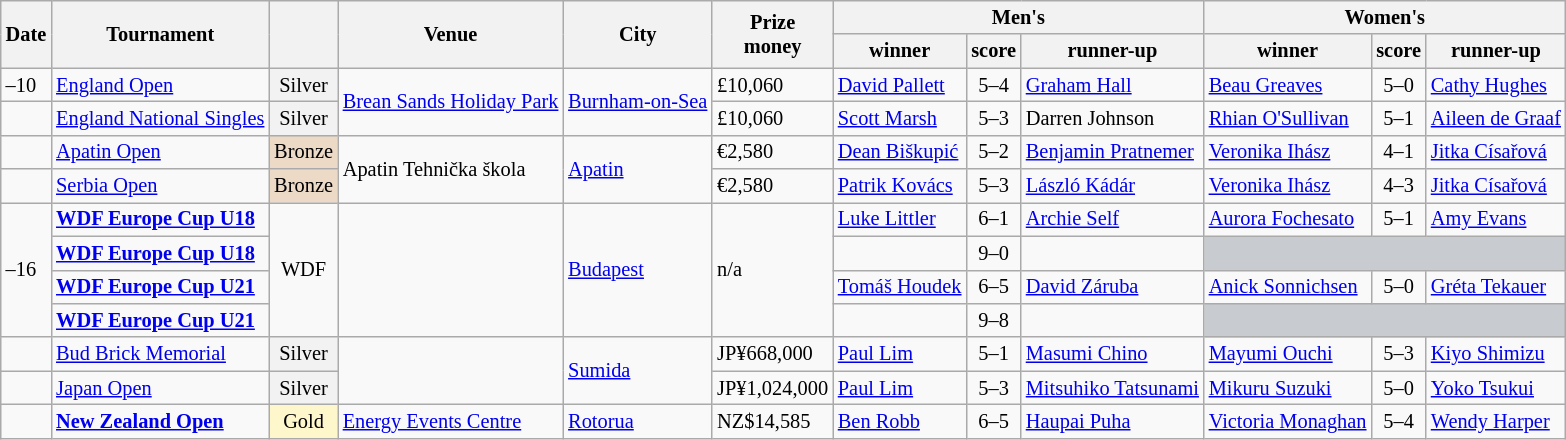<table class="wikitable sortable" style="font-size: 85%">
<tr>
<th rowspan="2">Date</th>
<th rowspan="2">Tournament</th>
<th rowspan="2"></th>
<th rowspan="2">Venue</th>
<th rowspan="2">City</th>
<th rowspan="2" class=unsortable>Prize<br>money</th>
<th colspan="3">Men's</th>
<th colspan="3">Women's</th>
</tr>
<tr>
<th>winner</th>
<th class=unsortable>score</th>
<th>runner-up</th>
<th>winner</th>
<th class=unsortable>score</th>
<th>runner-up</th>
</tr>
<tr>
<td>–10</td>
<td><a href='#'>England Open</a></td>
<td bgcolor="f2f2f2" align="center">Silver</td>
<td rowspan=2><a href='#'>Brean Sands Holiday Park</a></td>
<td rowspan=2> <a href='#'>Burnham-on-Sea</a></td>
<td>£10,060</td>
<td> <a href='#'>David Pallett</a></td>
<td align="center">5–4</td>
<td> <a href='#'>Graham Hall</a></td>
<td> <a href='#'>Beau Greaves</a></td>
<td align="center">5–0</td>
<td> <a href='#'>Cathy Hughes</a></td>
</tr>
<tr>
<td></td>
<td><a href='#'>England National Singles</a></td>
<td bgcolor="f2f2f2" align="center">Silver</td>
<td>£10,060</td>
<td> <a href='#'>Scott Marsh</a></td>
<td align="center">5–3</td>
<td> Darren Johnson</td>
<td> <a href='#'>Rhian O'Sullivan</a></td>
<td align="center">5–1</td>
<td> <a href='#'>Aileen de Graaf</a></td>
</tr>
<tr>
<td></td>
<td><a href='#'>Apatin Open</a></td>
<td bgcolor="ecd9c6" align="center">Bronze</td>
<td rowspan=2>Apatin Tehnička škola</td>
<td rowspan=2> <a href='#'>Apatin</a></td>
<td>€2,580</td>
<td> <a href='#'>Dean Biškupić</a></td>
<td align="center">5–2</td>
<td> <a href='#'>Benjamin Pratnemer</a></td>
<td> <a href='#'>Veronika Ihász</a></td>
<td align="center">4–1</td>
<td> <a href='#'>Jitka Císařová</a></td>
</tr>
<tr>
<td></td>
<td><a href='#'>Serbia Open</a></td>
<td bgcolor="ecd9c6" align="center">Bronze</td>
<td>€2,580</td>
<td> <a href='#'>Patrik Kovács</a></td>
<td align="center">5–3</td>
<td> <a href='#'>László Kádár</a></td>
<td> <a href='#'>Veronika Ihász</a></td>
<td align="center">4–3</td>
<td> <a href='#'>Jitka Císařová</a></td>
</tr>
<tr>
<td rowspan=4>–16</td>
<td><strong><a href='#'>WDF Europe Cup U18</a></strong> <strong></strong></td>
<td rowspan=4 align="center">WDF</td>
<td rowspan=4></td>
<td rowspan=4> <a href='#'>Budapest</a></td>
<td rowspan=4>n/a</td>
<td> <a href='#'>Luke Littler</a></td>
<td align="center">6–1</td>
<td> <a href='#'>Archie Self</a></td>
<td> <a href='#'>Aurora Fochesato</a></td>
<td align="center">5–1</td>
<td> <a href='#'>Amy Evans</a></td>
</tr>
<tr>
<td><strong><a href='#'>WDF Europe Cup U18</a></strong> <strong></strong></td>
<td></td>
<td align="center">9–0</td>
<td></td>
<td colspan=3 style="background:#c8ccd1"></td>
</tr>
<tr>
<td><strong><a href='#'>WDF Europe Cup U21</a></strong> <strong></strong></td>
<td> <a href='#'>Tomáš Houdek</a></td>
<td align="center">6–5</td>
<td> <a href='#'>David Záruba</a></td>
<td> <a href='#'>Anick Sonnichsen</a></td>
<td align="center">5–0</td>
<td> <a href='#'>Gréta Tekauer</a></td>
</tr>
<tr>
<td><strong><a href='#'>WDF Europe Cup U21</a></strong> <strong></strong></td>
<td></td>
<td align="center">9–8</td>
<td></td>
<td colspan=3 style="background:#c8ccd1"></td>
</tr>
<tr>
<td></td>
<td><a href='#'>Bud Brick Memorial</a></td>
<td bgcolor="f2f2f2" align="center">Silver</td>
<td rowspan=2></td>
<td rowspan=2> <a href='#'>Sumida</a></td>
<td>JP¥668,000</td>
<td> <a href='#'>Paul Lim</a></td>
<td align="center">5–1</td>
<td> <a href='#'>Masumi Chino</a></td>
<td> <a href='#'>Mayumi Ouchi</a></td>
<td align="center">5–3</td>
<td> <a href='#'>Kiyo Shimizu</a></td>
</tr>
<tr>
<td></td>
<td><a href='#'>Japan Open</a></td>
<td bgcolor="f2f2f2" align="center">Silver</td>
<td>JP¥1,024,000</td>
<td> <a href='#'>Paul Lim</a></td>
<td align="center">5–3</td>
<td> <a href='#'>Mitsuhiko Tatsunami</a></td>
<td> <a href='#'>Mikuru Suzuki</a></td>
<td align="center">5–0</td>
<td> <a href='#'>Yoko Tsukui</a></td>
</tr>
<tr>
<td></td>
<td><strong><a href='#'>New Zealand Open</a></strong></td>
<td bgcolor="fff7cc" align="center">Gold</td>
<td><a href='#'>Energy Events Centre</a></td>
<td> <a href='#'>Rotorua</a></td>
<td>NZ$14,585</td>
<td> <a href='#'>Ben Robb</a></td>
<td align="center">6–5</td>
<td> <a href='#'>Haupai Puha</a></td>
<td> <a href='#'>Victoria Monaghan</a></td>
<td align="center">5–4</td>
<td> <a href='#'>Wendy Harper</a></td>
</tr>
</table>
